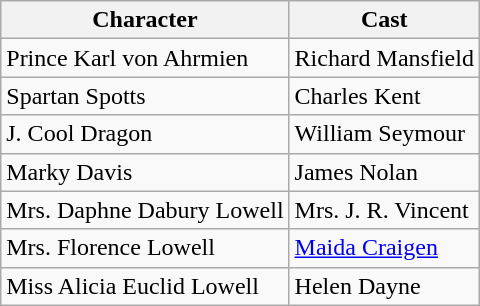<table class="wikitable">
<tr>
<th scope="col">Character</th>
<th scope="col">Cast</th>
</tr>
<tr>
<td>Prince Karl von Ahrmien</td>
<td>Richard Mansfield</td>
</tr>
<tr>
<td>Spartan Spotts</td>
<td>Charles Kent</td>
</tr>
<tr>
<td>J. Cool Dragon</td>
<td>William Seymour</td>
</tr>
<tr>
<td>Marky Davis</td>
<td>James Nolan</td>
</tr>
<tr>
<td>Mrs. Daphne Dabury Lowell</td>
<td>Mrs. J. R. Vincent</td>
</tr>
<tr>
<td>Mrs. Florence Lowell</td>
<td><a href='#'>Maida Craigen</a></td>
</tr>
<tr>
<td>Miss Alicia Euclid Lowell</td>
<td>Helen Dayne</td>
</tr>
</table>
